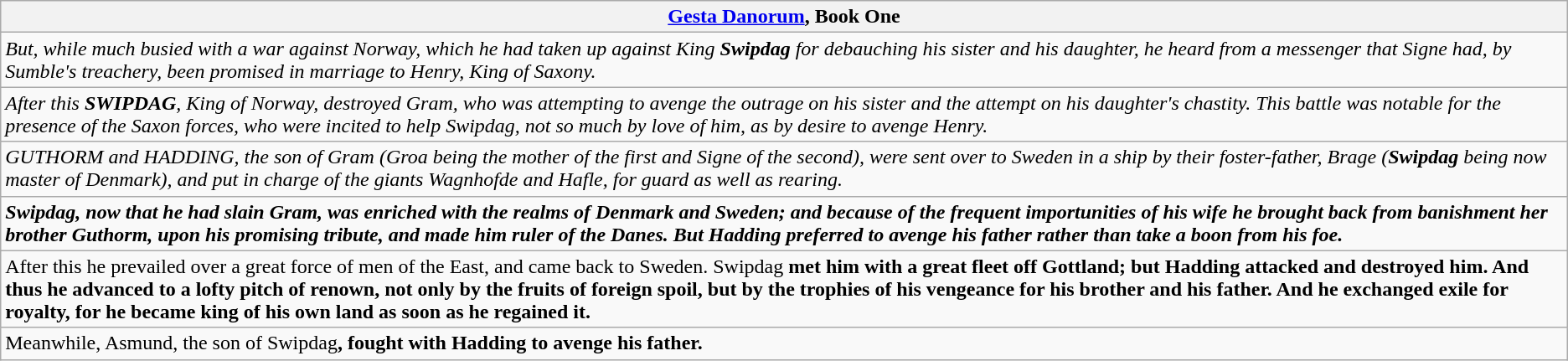<table class="wikitable">
<tr>
<th><a href='#'>Gesta Danorum</a>, <strong>Book One</strong></th>
</tr>
<tr>
<td><em>But, while much busied with a war against Norway, which he had taken up against King <strong>Swipdag</strong> for debauching his sister and his daughter, he heard from a messenger that Signe had, by Sumble's treachery, been promised in marriage to Henry, King of Saxony.</em></td>
</tr>
<tr>
<td><em>After this <strong>SWIPDAG</strong>, King of Norway, destroyed Gram, who was attempting to avenge the outrage on his sister and the attempt on his daughter's chastity. This battle was notable for the presence of the Saxon forces, who were incited to help Swipdag, not so much by love of him, as by desire to avenge Henry. </em></td>
</tr>
<tr>
<td><em>GUTHORM and HADDING, the son of Gram (Groa being the mother of the first and Signe of the second), were sent over to Sweden in a ship by their foster-father, Brage (<strong>Swipdag</strong> being now master of Denmark), and put in charge of the giants Wagnhofde and Hafle, for guard as well as rearing.</em></td>
</tr>
<tr>
<td><strong><em>Swipdag<strong>, now that he had slain Gram, was enriched with the realms of Denmark and Sweden; and because of the frequent importunities of his wife he brought back from banishment her brother Guthorm, upon his promising tribute, and made him ruler of the Danes. But Hadding preferred to avenge his father rather than take a boon from his foe.<em></td>
</tr>
<tr>
<td></em>After this he prevailed over a great force of men of the East, and came back to Sweden. </strong>Swipdag<strong> met him with a great fleet off Gottland; but Hadding attacked and destroyed him. And thus he advanced to a lofty pitch of renown, not only by the fruits of foreign spoil, but by the trophies of his vengeance for his brother and his father. And he exchanged exile for royalty, for he became king of his own land as soon as he regained it.<em></td>
</tr>
<tr>
<td></em>Meanwhile, Asmund, the son of </strong>Swipdag<strong>, fought with Hadding to avenge his father.<em></td>
</tr>
</table>
